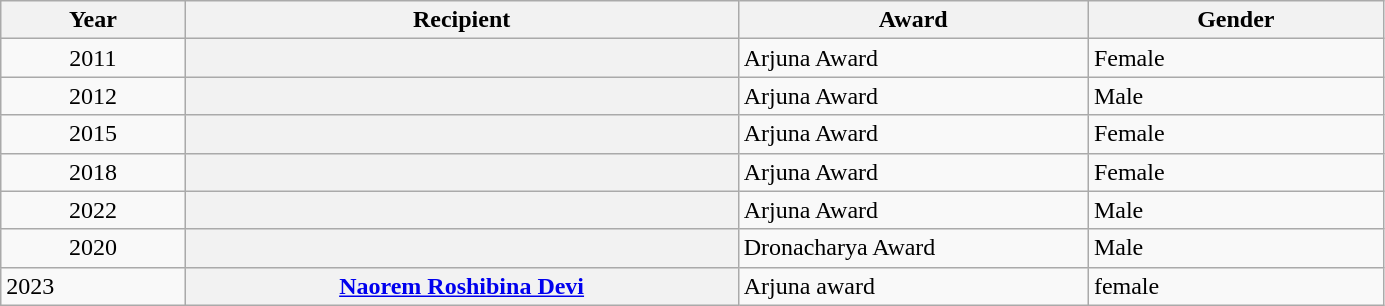<table class="wikitable plainrowheaders sortable" style="width:73%">
<tr>
<th scope="col" style="width:10%">Year</th>
<th scope="col" style="width:30%">Recipient</th>
<th scope="col" style="width:19%">Award</th>
<th scope="col" style="width:16%">Gender</th>
</tr>
<tr>
<td style="text-align:center;">2011</td>
<th scope="row"></th>
<td>Arjuna Award</td>
<td>Female</td>
</tr>
<tr>
<td style="text-align:center;">2012</td>
<th scope="row"></th>
<td>Arjuna Award</td>
<td>Male</td>
</tr>
<tr>
<td style="text-align:center;">2015</td>
<th scope="row"></th>
<td>Arjuna Award</td>
<td>Female</td>
</tr>
<tr>
<td style="text-align:center;">2018</td>
<th scope="row"></th>
<td>Arjuna Award</td>
<td>Female</td>
</tr>
<tr>
<td style="text-align:center;">2022</td>
<th scope="row"></th>
<td>Arjuna Award</td>
<td>Male</td>
</tr>
<tr>
<td style="text-align:center;">2020</td>
<th scope="row"></th>
<td>Dronacharya Award</td>
<td>Male</td>
</tr>
<tr>
<td>2023</td>
<th><a href='#'>Naorem Roshibina Devi</a></th>
<td>Arjuna award</td>
<td>female</td>
</tr>
</table>
